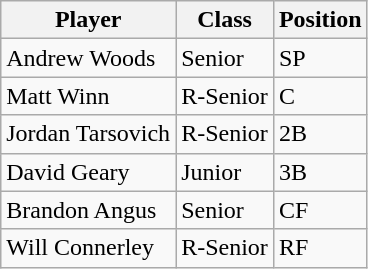<table class="wikitable" border="1">
<tr>
<th>Player</th>
<th>Class</th>
<th>Position</th>
</tr>
<tr>
<td>Andrew Woods</td>
<td>Senior</td>
<td>SP</td>
</tr>
<tr>
<td>Matt Winn</td>
<td>R-Senior</td>
<td>C</td>
</tr>
<tr>
<td>Jordan Tarsovich</td>
<td>R-Senior</td>
<td>2B</td>
</tr>
<tr>
<td>David Geary</td>
<td>Junior</td>
<td>3B</td>
</tr>
<tr>
<td>Brandon Angus</td>
<td>Senior</td>
<td>CF</td>
</tr>
<tr>
<td>Will Connerley</td>
<td>R-Senior</td>
<td>RF</td>
</tr>
</table>
